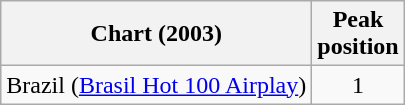<table class="wikitable sortable">
<tr>
<th style="text-align:center;">Chart (2003)</th>
<th style="text-align:center;">Peak<br>position</th>
</tr>
<tr>
<td align="left">Brazil (<a href='#'>Brasil Hot 100 Airplay</a>)</td>
<td align="center">1</td>
</tr>
</table>
